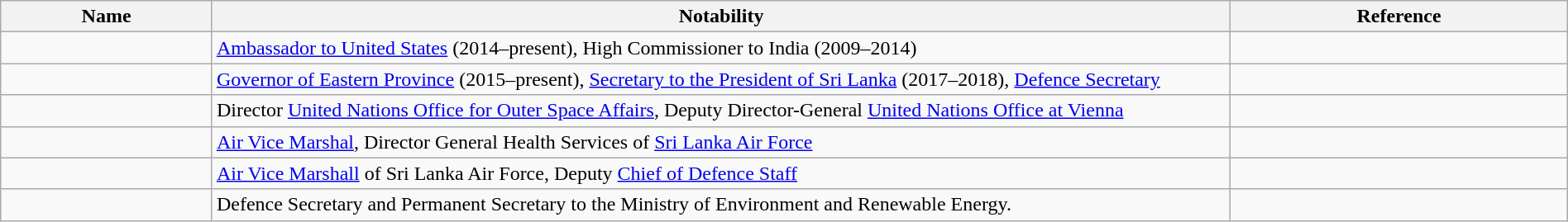<table class="wikitable sortable" style="width:100%">
<tr>
<th style="width:*;">Name</th>
<th style="width:65%;" class="unsortable">Notability</th>
<th style="width:*;" class="unsortable">Reference</th>
</tr>
<tr>
<td></td>
<td><a href='#'>Ambassador to United States</a> (2014–present), High Commissioner to India (2009–2014)</td>
<td style="text-align:center;"></td>
</tr>
<tr>
<td></td>
<td><a href='#'>Governor of Eastern Province</a> (2015–present), <a href='#'>Secretary to the President of Sri Lanka</a> (2017–2018), <a href='#'>Defence Secretary</a></td>
<td style="text-align:center;"></td>
</tr>
<tr>
<td></td>
<td>Director <a href='#'>United Nations Office for Outer Space Affairs</a>, Deputy Director-General <a href='#'>United Nations Office at Vienna</a></td>
<td style="text-align:center;"></td>
</tr>
<tr>
<td></td>
<td><a href='#'>Air Vice Marshal</a>, Director General Health Services of <a href='#'>Sri Lanka Air Force</a></td>
<td style="text-align:center;"></td>
</tr>
<tr>
<td></td>
<td><a href='#'>Air Vice Marshall</a> of Sri Lanka Air Force, Deputy <a href='#'>Chief of Defence Staff</a></td>
<td style="text-align:center;"></td>
</tr>
<tr>
<td></td>
<td>Defence Secretary and Permanent Secretary to the Ministry of Environment and Renewable Energy.</td>
<td style="text-align:center;"></td>
</tr>
</table>
